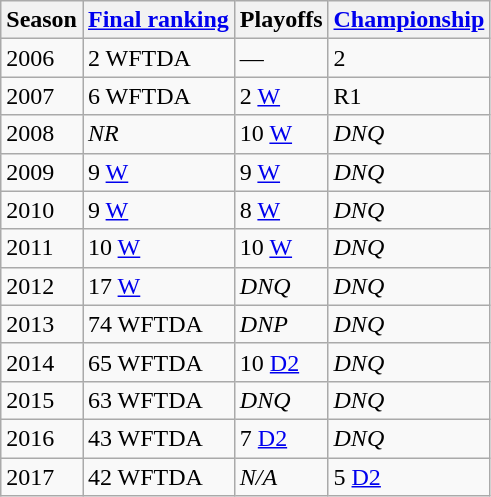<table class="wikitable sortable">
<tr>
<th>Season</th>
<th><a href='#'>Final ranking</a></th>
<th>Playoffs</th>
<th><a href='#'>Championship</a></th>
</tr>
<tr>
<td>2006</td>
<td>2 WFTDA</td>
<td>—</td>
<td>2</td>
</tr>
<tr>
<td>2007</td>
<td>6 WFTDA</td>
<td>2 <a href='#'>W</a></td>
<td>R1</td>
</tr>
<tr>
<td>2008</td>
<td><em>NR</em></td>
<td>10 <a href='#'>W</a></td>
<td><em>DNQ</em></td>
</tr>
<tr>
<td>2009</td>
<td>9 <a href='#'>W</a></td>
<td>9 <a href='#'>W</a></td>
<td><em>DNQ</em></td>
</tr>
<tr>
<td>2010</td>
<td>9 <a href='#'>W</a></td>
<td>8 <a href='#'>W</a></td>
<td><em>DNQ</em></td>
</tr>
<tr>
<td>2011</td>
<td>10 <a href='#'>W</a></td>
<td>10 <a href='#'>W</a></td>
<td><em>DNQ</em></td>
</tr>
<tr>
<td>2012</td>
<td>17 <a href='#'>W</a></td>
<td><em>DNQ</em></td>
<td><em>DNQ</em></td>
</tr>
<tr>
<td>2013</td>
<td>74 WFTDA</td>
<td><em>DNP</em></td>
<td><em>DNQ</em></td>
</tr>
<tr>
<td>2014</td>
<td>65 WFTDA</td>
<td>10 <a href='#'>D2</a></td>
<td><em>DNQ</em></td>
</tr>
<tr>
<td>2015</td>
<td>63 WFTDA</td>
<td><em>DNQ</em></td>
<td><em>DNQ</em></td>
</tr>
<tr>
<td>2016</td>
<td>43 WFTDA</td>
<td>7 <a href='#'>D2</a></td>
<td><em>DNQ</em></td>
</tr>
<tr>
<td>2017</td>
<td>42 WFTDA</td>
<td><em>N/A</em></td>
<td>5 <a href='#'>D2</a></td>
</tr>
</table>
